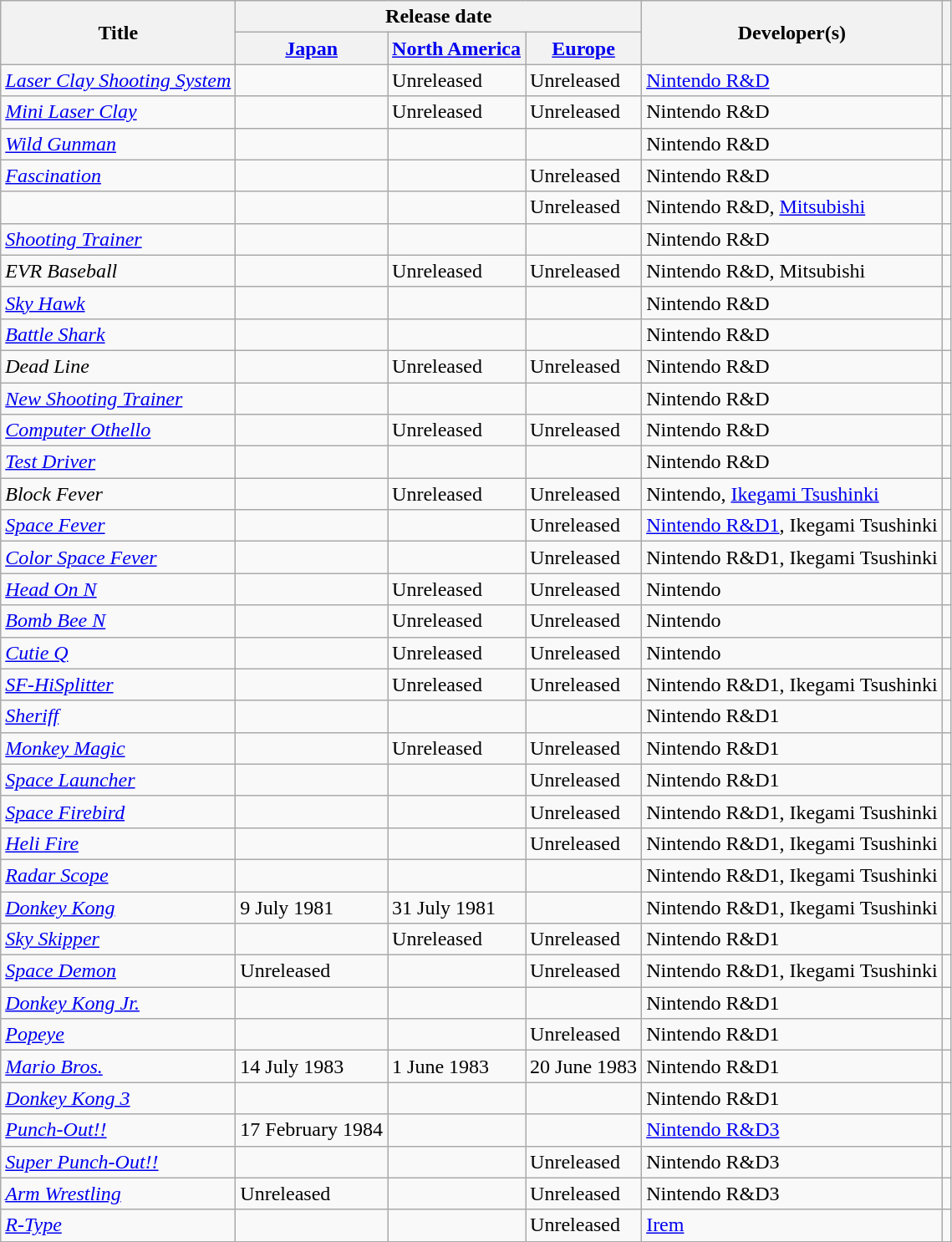<table class="wikitable plainrowheaders sortable">
<tr>
<th rowspan="2">Title</th>
<th colspan="3">Release date</th>
<th rowspan="2">Developer(s)</th>
<th rowspan="2" class="unsortable"></th>
</tr>
<tr>
<th data-sort-type="date"><a href='#'>Japan</a></th>
<th data-sort-type="date"><a href='#'>North America</a></th>
<th data-sort-type="date"><a href='#'>Europe</a></th>
</tr>
<tr>
<td><em><a href='#'>Laser Clay Shooting System</a></em></td>
<td></td>
<td>Unreleased</td>
<td>Unreleased</td>
<td><a href='#'>Nintendo R&D</a></td>
<td></td>
</tr>
<tr>
<td><em><a href='#'>Mini Laser Clay</a></em></td>
<td></td>
<td>Unreleased</td>
<td>Unreleased</td>
<td>Nintendo R&D</td>
<td></td>
</tr>
<tr>
<td><em><a href='#'>Wild Gunman</a></em></td>
<td></td>
<td></td>
<td></td>
<td>Nintendo R&D</td>
<td></td>
</tr>
<tr>
<td><em><a href='#'>Fascination</a></em></td>
<td></td>
<td></td>
<td>Unreleased</td>
<td>Nintendo R&D</td>
<td></td>
</tr>
<tr>
<td><em></em></td>
<td></td>
<td></td>
<td>Unreleased</td>
<td>Nintendo R&D, <a href='#'>Mitsubishi</a></td>
<td></td>
</tr>
<tr>
<td><em><a href='#'>Shooting Trainer</a></em></td>
<td></td>
<td></td>
<td></td>
<td>Nintendo R&D</td>
<td></td>
</tr>
<tr>
<td><em>EVR Baseball</em></td>
<td></td>
<td>Unreleased</td>
<td>Unreleased</td>
<td>Nintendo R&D, Mitsubishi</td>
<td></td>
</tr>
<tr>
<td><em><a href='#'>Sky Hawk</a></em></td>
<td></td>
<td></td>
<td></td>
<td>Nintendo R&D</td>
<td></td>
</tr>
<tr>
<td><em><a href='#'>Battle Shark</a></em></td>
<td></td>
<td></td>
<td></td>
<td>Nintendo R&D</td>
<td></td>
</tr>
<tr>
<td><em>Dead Line</em></td>
<td></td>
<td>Unreleased</td>
<td>Unreleased</td>
<td>Nintendo R&D</td>
<td></td>
</tr>
<tr>
<td><em><a href='#'>New Shooting Trainer</a></em></td>
<td></td>
<td></td>
<td></td>
<td>Nintendo R&D</td>
<td></td>
</tr>
<tr>
<td><em><a href='#'>Computer Othello</a></em></td>
<td></td>
<td>Unreleased</td>
<td>Unreleased</td>
<td>Nintendo R&D</td>
<td></td>
</tr>
<tr>
<td><em><a href='#'>Test Driver</a></em></td>
<td></td>
<td></td>
<td></td>
<td>Nintendo R&D</td>
<td></td>
</tr>
<tr>
<td><em>Block Fever</em></td>
<td></td>
<td>Unreleased</td>
<td>Unreleased</td>
<td>Nintendo, <a href='#'>Ikegami Tsushinki</a></td>
<td></td>
</tr>
<tr>
<td><em><a href='#'>Space Fever</a></em></td>
<td></td>
<td></td>
<td>Unreleased</td>
<td><a href='#'>Nintendo R&D1</a>, Ikegami Tsushinki</td>
<td></td>
</tr>
<tr>
<td><em><a href='#'>Color Space Fever</a></em></td>
<td></td>
<td></td>
<td>Unreleased</td>
<td>Nintendo R&D1, Ikegami Tsushinki</td>
<td></td>
</tr>
<tr>
<td><em><a href='#'>Head On N</a></em></td>
<td></td>
<td>Unreleased</td>
<td>Unreleased</td>
<td>Nintendo</td>
<td></td>
</tr>
<tr>
<td><em><a href='#'>Bomb Bee N</a></em></td>
<td></td>
<td>Unreleased</td>
<td>Unreleased</td>
<td>Nintendo</td>
<td></td>
</tr>
<tr>
<td><em><a href='#'>Cutie Q</a></em></td>
<td></td>
<td>Unreleased</td>
<td>Unreleased</td>
<td>Nintendo</td>
<td></td>
</tr>
<tr>
<td><em><a href='#'>SF-HiSplitter</a></em></td>
<td></td>
<td>Unreleased</td>
<td>Unreleased</td>
<td>Nintendo R&D1, Ikegami Tsushinki</td>
<td></td>
</tr>
<tr>
<td><em><a href='#'>Sheriff</a></em></td>
<td></td>
<td></td>
<td></td>
<td>Nintendo R&D1</td>
<td></td>
</tr>
<tr>
<td><em><a href='#'>Monkey Magic</a></em></td>
<td></td>
<td>Unreleased</td>
<td>Unreleased</td>
<td>Nintendo R&D1</td>
<td></td>
</tr>
<tr>
<td><em><a href='#'>Space Launcher</a></em></td>
<td></td>
<td></td>
<td>Unreleased</td>
<td>Nintendo R&D1</td>
<td></td>
</tr>
<tr>
<td><em><a href='#'>Space Firebird</a></em></td>
<td></td>
<td></td>
<td>Unreleased</td>
<td>Nintendo R&D1, Ikegami Tsushinki</td>
<td></td>
</tr>
<tr>
<td><em><a href='#'>Heli Fire</a></em></td>
<td></td>
<td></td>
<td>Unreleased</td>
<td>Nintendo R&D1, Ikegami Tsushinki</td>
<td></td>
</tr>
<tr>
<td><em><a href='#'>Radar Scope</a></em></td>
<td></td>
<td></td>
<td></td>
<td>Nintendo R&D1, Ikegami Tsushinki</td>
<td></td>
</tr>
<tr>
<td><em><a href='#'>Donkey Kong</a></em></td>
<td>9 July 1981</td>
<td>31 July 1981</td>
<td></td>
<td>Nintendo R&D1, Ikegami Tsushinki</td>
<td></td>
</tr>
<tr>
<td><em><a href='#'>Sky Skipper</a></em></td>
<td></td>
<td>Unreleased</td>
<td>Unreleased</td>
<td>Nintendo R&D1</td>
<td></td>
</tr>
<tr>
<td><em><a href='#'>Space Demon</a></em></td>
<td>Unreleased</td>
<td></td>
<td>Unreleased</td>
<td>Nintendo R&D1, Ikegami Tsushinki</td>
<td></td>
</tr>
<tr>
<td><em><a href='#'>Donkey Kong Jr.</a></em></td>
<td></td>
<td></td>
<td></td>
<td>Nintendo R&D1</td>
<td></td>
</tr>
<tr>
<td><em><a href='#'>Popeye</a></em></td>
<td></td>
<td></td>
<td>Unreleased</td>
<td>Nintendo R&D1</td>
<td></td>
</tr>
<tr>
<td><em><a href='#'>Mario Bros.</a></em></td>
<td>14 July 1983</td>
<td>1 June 1983</td>
<td>20 June 1983</td>
<td>Nintendo R&D1</td>
<td></td>
</tr>
<tr>
<td><em><a href='#'>Donkey Kong 3</a></em></td>
<td></td>
<td></td>
<td></td>
<td>Nintendo R&D1</td>
<td></td>
</tr>
<tr>
<td><em><a href='#'>Punch-Out!!</a></em></td>
<td>17 February 1984</td>
<td></td>
<td></td>
<td><a href='#'>Nintendo R&D3</a></td>
<td></td>
</tr>
<tr>
<td><em><a href='#'>Super Punch-Out!!</a></em></td>
<td></td>
<td></td>
<td>Unreleased</td>
<td>Nintendo R&D3</td>
<td></td>
</tr>
<tr>
<td><em><a href='#'>Arm Wrestling</a></em></td>
<td>Unreleased</td>
<td></td>
<td>Unreleased</td>
<td>Nintendo R&D3</td>
<td></td>
</tr>
<tr>
<td><em><a href='#'>R-Type</a></em></td>
<td></td>
<td></td>
<td>Unreleased</td>
<td><a href='#'>Irem</a></td>
<td></td>
</tr>
</table>
